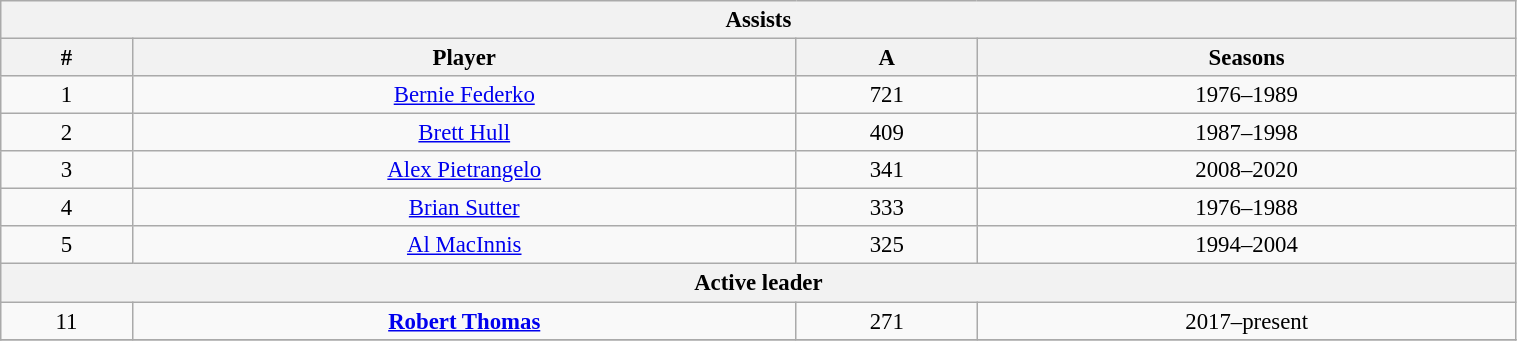<table class="wikitable" style="text-align: center; font-size: 95%" width="80%">
<tr>
<th colspan="4">Assists</th>
</tr>
<tr>
<th>#</th>
<th>Player</th>
<th>A</th>
<th>Seasons</th>
</tr>
<tr>
<td>1</td>
<td><a href='#'>Bernie Federko</a></td>
<td>721</td>
<td>1976–1989</td>
</tr>
<tr>
<td>2</td>
<td><a href='#'>Brett Hull</a></td>
<td>409</td>
<td>1987–1998</td>
</tr>
<tr>
<td>3</td>
<td><a href='#'>Alex Pietrangelo</a></td>
<td>341</td>
<td>2008–2020</td>
</tr>
<tr>
<td>4</td>
<td><a href='#'>Brian Sutter</a></td>
<td>333</td>
<td>1976–1988</td>
</tr>
<tr>
<td>5</td>
<td><a href='#'>Al MacInnis</a></td>
<td>325</td>
<td>1994–2004</td>
</tr>
<tr>
<th colspan="4">Active leader</th>
</tr>
<tr>
<td>11</td>
<td><strong><a href='#'>Robert Thomas</a></strong></td>
<td>271</td>
<td>2017–present</td>
</tr>
<tr>
</tr>
</table>
